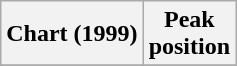<table class="wikitable plainrowheaders" style="text-align:center">
<tr>
<th scope="col">Chart (1999)</th>
<th scope="col">Peak<br>position</th>
</tr>
<tr>
</tr>
</table>
